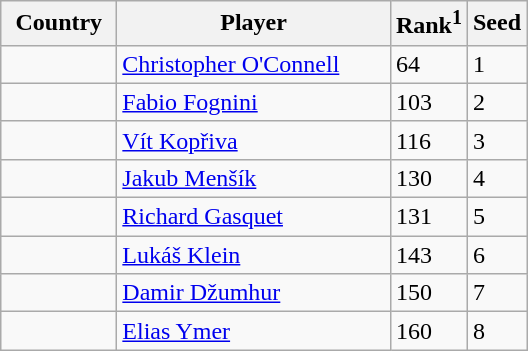<table class="sortable wikitable">
<tr>
<th width="70">Country</th>
<th width="175">Player</th>
<th>Rank<sup>1</sup></th>
<th>Seed</th>
</tr>
<tr>
<td></td>
<td><a href='#'>Christopher O'Connell</a></td>
<td>64</td>
<td>1</td>
</tr>
<tr>
<td></td>
<td><a href='#'>Fabio Fognini</a></td>
<td>103</td>
<td>2</td>
</tr>
<tr>
<td></td>
<td><a href='#'>Vít Kopřiva</a></td>
<td>116</td>
<td>3</td>
</tr>
<tr>
<td></td>
<td><a href='#'>Jakub Menšík</a></td>
<td>130</td>
<td>4</td>
</tr>
<tr>
<td></td>
<td><a href='#'>Richard Gasquet</a></td>
<td>131</td>
<td>5</td>
</tr>
<tr>
<td></td>
<td><a href='#'>Lukáš Klein</a></td>
<td>143</td>
<td>6</td>
</tr>
<tr>
<td></td>
<td><a href='#'>Damir Džumhur</a></td>
<td>150</td>
<td>7</td>
</tr>
<tr>
<td></td>
<td><a href='#'>Elias Ymer</a></td>
<td>160</td>
<td>8</td>
</tr>
</table>
